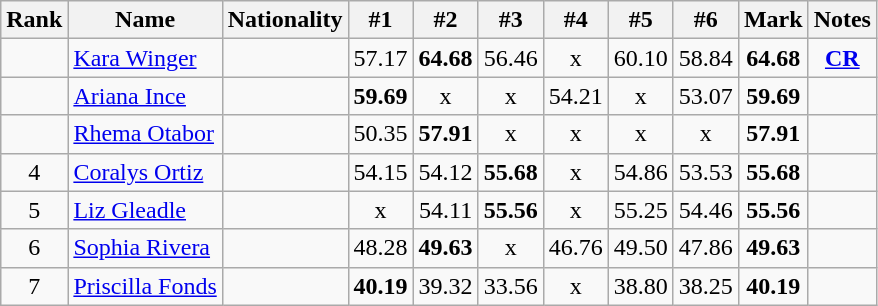<table class="wikitable sortable" style="text-align:center">
<tr>
<th>Rank</th>
<th>Name</th>
<th>Nationality</th>
<th>#1</th>
<th>#2</th>
<th>#3</th>
<th>#4</th>
<th>#5</th>
<th>#6</th>
<th>Mark</th>
<th>Notes</th>
</tr>
<tr>
<td></td>
<td align=left><a href='#'>Kara Winger</a></td>
<td align=left></td>
<td>57.17</td>
<td><strong>64.68</strong></td>
<td>56.46</td>
<td>x</td>
<td>60.10</td>
<td>58.84</td>
<td><strong>64.68</strong></td>
<td><strong><a href='#'>CR</a></strong></td>
</tr>
<tr>
<td></td>
<td align=left><a href='#'>Ariana Ince</a></td>
<td align=left></td>
<td><strong>59.69</strong></td>
<td>x</td>
<td>x</td>
<td>54.21</td>
<td>x</td>
<td>53.07</td>
<td><strong>59.69</strong></td>
<td></td>
</tr>
<tr>
<td></td>
<td align=left><a href='#'>Rhema Otabor</a></td>
<td align=left></td>
<td>50.35</td>
<td><strong>57.91</strong></td>
<td>x</td>
<td>x</td>
<td>x</td>
<td>x</td>
<td><strong>57.91</strong></td>
<td></td>
</tr>
<tr>
<td>4</td>
<td align=left><a href='#'>Coralys Ortiz</a></td>
<td align=left></td>
<td>54.15</td>
<td>54.12</td>
<td><strong>55.68</strong></td>
<td>x</td>
<td>54.86</td>
<td>53.53</td>
<td><strong>55.68</strong></td>
<td></td>
</tr>
<tr>
<td>5</td>
<td align=left><a href='#'>Liz Gleadle</a></td>
<td align=left></td>
<td>x</td>
<td>54.11</td>
<td><strong>55.56</strong></td>
<td>x</td>
<td>55.25</td>
<td>54.46</td>
<td><strong>55.56</strong></td>
<td></td>
</tr>
<tr>
<td>6</td>
<td align=left><a href='#'>Sophia Rivera</a></td>
<td align=left></td>
<td>48.28</td>
<td><strong>49.63</strong></td>
<td>x</td>
<td>46.76</td>
<td>49.50</td>
<td>47.86</td>
<td><strong>49.63</strong></td>
<td></td>
</tr>
<tr>
<td>7</td>
<td align=left><a href='#'>Priscilla Fonds</a></td>
<td align=left></td>
<td><strong>40.19</strong></td>
<td>39.32</td>
<td>33.56</td>
<td>x</td>
<td>38.80</td>
<td>38.25</td>
<td><strong>40.19</strong></td>
<td></td>
</tr>
</table>
